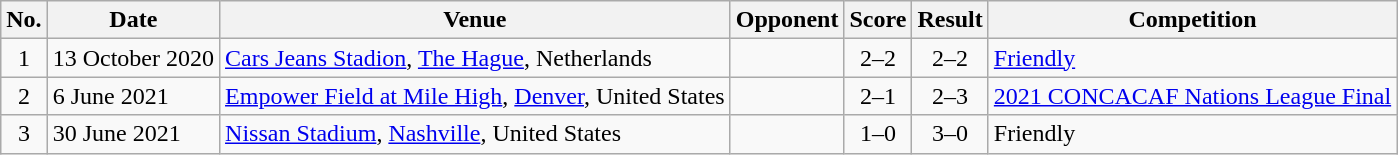<table class="wikitable sortable">
<tr>
<th scope="col">No.</th>
<th scope="col">Date</th>
<th scope="col">Venue</th>
<th scope="col">Opponent</th>
<th scope="col">Score</th>
<th scope="col">Result</th>
<th scope="col">Competition</th>
</tr>
<tr>
<td align="center">1</td>
<td>13 October 2020</td>
<td><a href='#'>Cars Jeans Stadion</a>, <a href='#'>The Hague</a>, Netherlands</td>
<td></td>
<td align="center">2–2</td>
<td align="center">2–2</td>
<td><a href='#'>Friendly</a></td>
</tr>
<tr>
<td align="center">2</td>
<td>6 June 2021</td>
<td><a href='#'>Empower Field at Mile High</a>, <a href='#'>Denver</a>, United States</td>
<td></td>
<td align="center">2–1</td>
<td align="center">2–3 </td>
<td><a href='#'>2021 CONCACAF Nations League Final</a></td>
</tr>
<tr>
<td align="center">3</td>
<td>30 June 2021</td>
<td><a href='#'>Nissan Stadium</a>, <a href='#'>Nashville</a>, United States</td>
<td></td>
<td align="center">1–0</td>
<td align="center">3–0</td>
<td>Friendly</td>
</tr>
</table>
